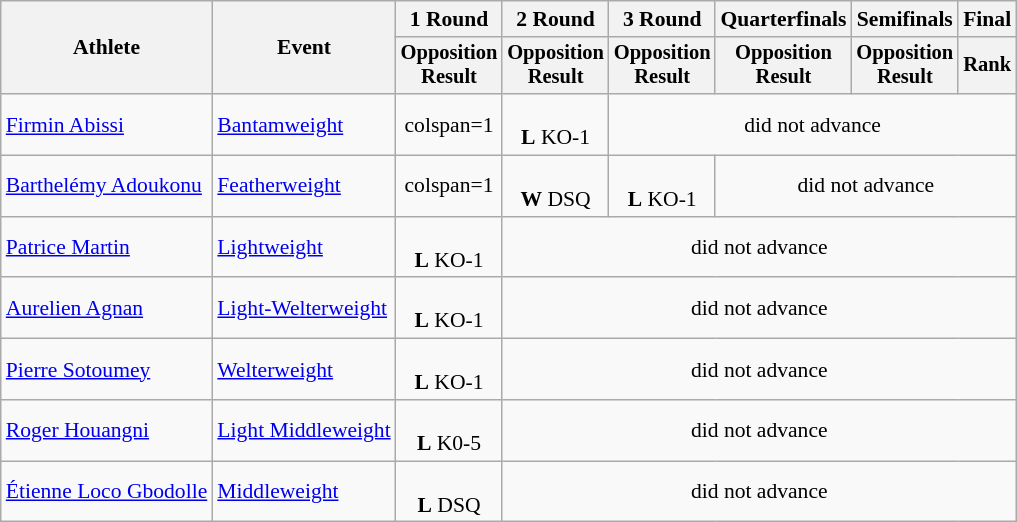<table class="wikitable" style="font-size:90%">
<tr>
<th rowspan="2">Athlete</th>
<th rowspan="2">Event</th>
<th>1 Round</th>
<th>2 Round</th>
<th>3 Round</th>
<th>Quarterfinals</th>
<th>Semifinals</th>
<th colspan=2>Final</th>
</tr>
<tr style="font-size:95%">
<th>Opposition<br>Result</th>
<th>Opposition<br>Result</th>
<th>Opposition<br>Result</th>
<th>Opposition<br>Result</th>
<th>Opposition<br>Result</th>
<th>Rank</th>
</tr>
<tr align=center>
<td align=left><a href='#'>Firmin Abissi</a></td>
<td align=left><a href='#'>Bantamweight</a></td>
<td>colspan=1 </td>
<td><br><strong>L</strong> KO-1</td>
<td colspan=5>did not advance</td>
</tr>
<tr align=center>
<td align=left><a href='#'>Barthelémy Adoukonu</a></td>
<td align=left><a href='#'>Featherweight</a></td>
<td>colspan=1 </td>
<td><br><strong>W</strong> DSQ</td>
<td><br><strong>L</strong> KO-1</td>
<td colspan=5>did not advance</td>
</tr>
<tr align=center>
<td align=left><a href='#'>Patrice Martin</a></td>
<td align=left><a href='#'>Lightweight</a></td>
<td><br><strong>L</strong> KO-1</td>
<td colspan=5>did not advance</td>
</tr>
<tr align=center>
<td align=left><a href='#'>Aurelien Agnan</a></td>
<td align=left><a href='#'>Light-Welterweight</a></td>
<td><br><strong>L</strong> KO-1</td>
<td colspan=5>did not advance</td>
</tr>
<tr align=center>
<td align=left><a href='#'>Pierre Sotoumey</a></td>
<td align=left><a href='#'>Welterweight</a></td>
<td><br><strong>L</strong> KO-1</td>
<td colspan=5>did not advance</td>
</tr>
<tr align=center>
<td align=left><a href='#'>Roger Houangni</a></td>
<td align=left><a href='#'>Light Middleweight</a></td>
<td><br><strong>L</strong> K0-5</td>
<td colspan=5>did not advance</td>
</tr>
<tr align=center>
<td align=left><a href='#'>Étienne Loco Gbodolle</a></td>
<td align=left><a href='#'>Middleweight</a></td>
<td><br><strong>L</strong> DSQ</td>
<td colspan=5>did not advance</td>
</tr>
</table>
